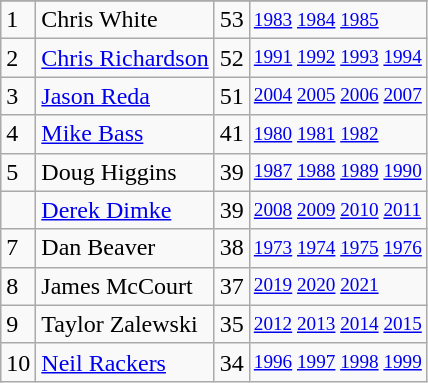<table class="wikitable">
<tr>
</tr>
<tr>
<td>1</td>
<td>Chris White</td>
<td>53</td>
<td style="font-size:80%;"><a href='#'>1983</a> <a href='#'>1984</a> <a href='#'>1985</a></td>
</tr>
<tr>
<td>2</td>
<td><a href='#'>Chris Richardson</a></td>
<td>52</td>
<td style="font-size:80%;"><a href='#'>1991</a> <a href='#'>1992</a> <a href='#'>1993</a> <a href='#'>1994</a></td>
</tr>
<tr>
<td>3</td>
<td><a href='#'>Jason Reda</a></td>
<td>51</td>
<td style="font-size:80%;"><a href='#'>2004</a> <a href='#'>2005</a> <a href='#'>2006</a> <a href='#'>2007</a></td>
</tr>
<tr>
<td>4</td>
<td><a href='#'>Mike Bass</a></td>
<td>41</td>
<td style="font-size:80%;"><a href='#'>1980</a> <a href='#'>1981</a> <a href='#'>1982</a></td>
</tr>
<tr>
<td>5</td>
<td>Doug Higgins</td>
<td>39</td>
<td style="font-size:80%;"><a href='#'>1987</a> <a href='#'>1988</a> <a href='#'>1989</a> <a href='#'>1990</a></td>
</tr>
<tr>
<td></td>
<td><a href='#'>Derek Dimke</a></td>
<td>39</td>
<td style="font-size:80%;"><a href='#'>2008</a> <a href='#'>2009</a> <a href='#'>2010</a> <a href='#'>2011</a></td>
</tr>
<tr>
<td>7</td>
<td>Dan Beaver</td>
<td>38</td>
<td style="font-size:80%;"><a href='#'>1973</a> <a href='#'>1974</a> <a href='#'>1975</a> <a href='#'>1976</a></td>
</tr>
<tr>
<td>8</td>
<td>James McCourt</td>
<td>37</td>
<td style="font-size:80%;"><a href='#'>2019</a> <a href='#'>2020</a> <a href='#'>2021</a></td>
</tr>
<tr>
<td>9</td>
<td>Taylor Zalewski</td>
<td>35</td>
<td style="font-size:80%;"><a href='#'>2012</a> <a href='#'>2013</a> <a href='#'>2014</a> <a href='#'>2015</a></td>
</tr>
<tr>
<td>10</td>
<td><a href='#'>Neil Rackers</a></td>
<td>34</td>
<td style="font-size:80%;"><a href='#'>1996</a> <a href='#'>1997</a> <a href='#'>1998</a> <a href='#'>1999</a></td>
</tr>
</table>
